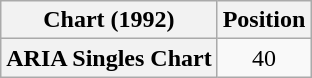<table class="wikitable plainrowheaders">
<tr>
<th scope="col">Chart (1992)</th>
<th scope="col">Position</th>
</tr>
<tr>
<th scope="row">ARIA Singles Chart</th>
<td style="text-align:center;">40</td>
</tr>
</table>
